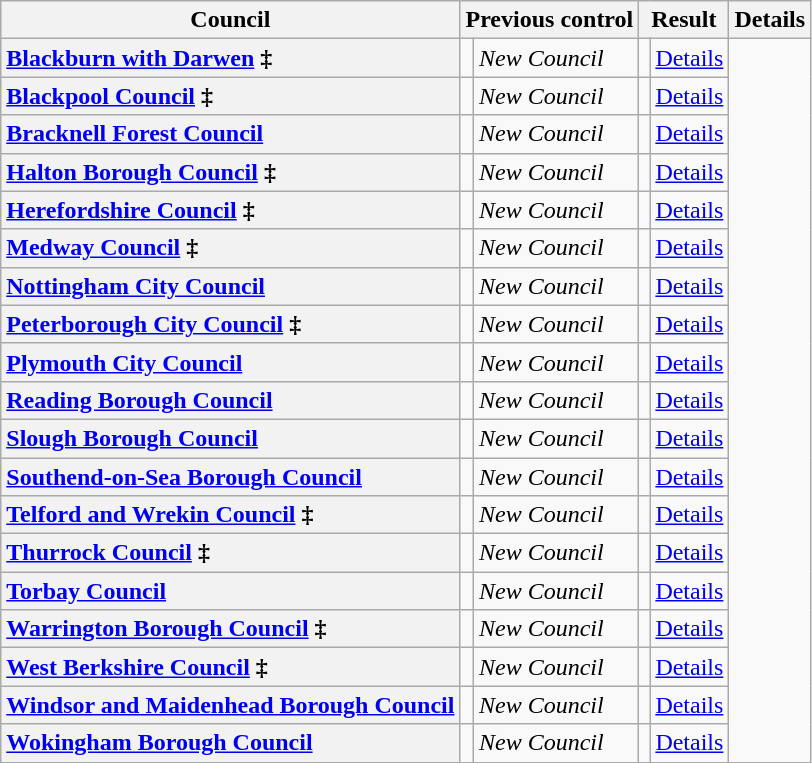<table class="wikitable sortable" border="1">
<tr>
<th scope="col">Council</th>
<th colspan=2>Previous control</th>
<th colspan=2>Result</th>
<th class="unsortable" scope="col">Details</th>
</tr>
<tr>
<th scope="row" style="text-align: left;"><a href='#'>Blackburn with Darwen</a> ‡</th>
<td></td>
<td><em>New Council</em></td>
<td></td>
<td><a href='#'>Details</a></td>
</tr>
<tr>
<th scope="row" style="text-align: left;"><a href='#'>Blackpool Council</a> ‡</th>
<td></td>
<td><em>New Council</em></td>
<td></td>
<td><a href='#'>Details</a></td>
</tr>
<tr>
<th scope="row" style="text-align: left;"><a href='#'>Bracknell Forest Council</a></th>
<td></td>
<td><em>New Council</em></td>
<td></td>
<td><a href='#'>Details</a></td>
</tr>
<tr>
<th scope="row" style="text-align: left;"><a href='#'>Halton Borough Council</a> ‡</th>
<td></td>
<td><em>New Council</em></td>
<td></td>
<td><a href='#'>Details</a></td>
</tr>
<tr>
<th scope="row" style="text-align: left;"><a href='#'>Herefordshire Council</a> ‡</th>
<td></td>
<td><em>New Council</em></td>
<td></td>
<td><a href='#'>Details</a></td>
</tr>
<tr>
<th scope="row" style="text-align: left;"><a href='#'>Medway Council</a> ‡</th>
<td></td>
<td><em>New Council</em></td>
<td></td>
<td><a href='#'>Details</a></td>
</tr>
<tr>
<th scope="row" style="text-align: left;"><a href='#'>Nottingham City Council</a></th>
<td></td>
<td><em>New Council</em></td>
<td></td>
<td><a href='#'>Details</a></td>
</tr>
<tr>
<th scope="row" style="text-align: left;"><a href='#'>Peterborough City Council</a> ‡</th>
<td></td>
<td><em>New Council</em></td>
<td></td>
<td><a href='#'>Details</a></td>
</tr>
<tr>
<th scope="row" style="text-align: left;"><a href='#'>Plymouth City Council</a></th>
<td></td>
<td><em>New Council</em></td>
<td></td>
<td><a href='#'>Details</a></td>
</tr>
<tr>
<th scope="row" style="text-align: left;"><a href='#'>Reading Borough Council</a></th>
<td></td>
<td><em>New Council</em></td>
<td></td>
<td><a href='#'>Details</a></td>
</tr>
<tr>
<th scope="row" style="text-align: left;"><a href='#'>Slough Borough Council</a></th>
<td></td>
<td><em>New Council</em></td>
<td></td>
<td><a href='#'>Details</a></td>
</tr>
<tr>
<th scope="row" style="text-align: left;"><a href='#'>Southend-on-Sea Borough Council</a></th>
<td></td>
<td><em>New Council</em></td>
<td></td>
<td><a href='#'>Details</a></td>
</tr>
<tr>
<th scope="row" style="text-align: left;"><a href='#'>Telford and Wrekin Council</a> ‡</th>
<td></td>
<td><em>New Council</em></td>
<td></td>
<td><a href='#'>Details</a></td>
</tr>
<tr>
<th scope="row" style="text-align: left;"><a href='#'>Thurrock Council</a> ‡</th>
<td></td>
<td><em>New Council</em></td>
<td></td>
<td><a href='#'>Details</a></td>
</tr>
<tr>
<th scope="row" style="text-align: left;"><a href='#'>Torbay Council</a></th>
<td></td>
<td><em>New Council</em></td>
<td></td>
<td><a href='#'>Details</a></td>
</tr>
<tr>
<th scope="row" style="text-align: left;"><a href='#'>Warrington Borough Council</a> ‡</th>
<td></td>
<td><em>New Council</em></td>
<td></td>
<td><a href='#'>Details</a></td>
</tr>
<tr>
<th scope="row" style="text-align: left;"><a href='#'>West Berkshire Council</a> ‡</th>
<td></td>
<td><em>New Council</em></td>
<td></td>
<td><a href='#'>Details</a></td>
</tr>
<tr>
<th scope="row" style="text-align: left;"><a href='#'>Windsor and Maidenhead Borough Council</a></th>
<td></td>
<td><em>New Council</em></td>
<td></td>
<td><a href='#'>Details</a></td>
</tr>
<tr>
<th scope="row" style="text-align: left;"><a href='#'>Wokingham Borough Council</a></th>
<td></td>
<td><em>New Council</em></td>
<td></td>
<td><a href='#'>Details</a></td>
</tr>
</table>
